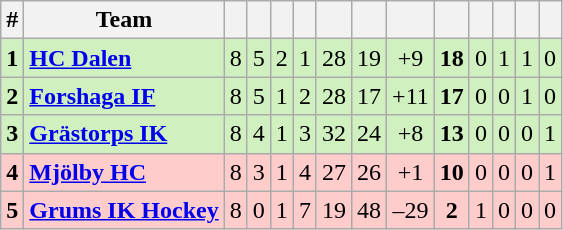<table class="wikitable sortable">
<tr>
<th>#</th>
<th>Team</th>
<th></th>
<th></th>
<th></th>
<th></th>
<th></th>
<th></th>
<th></th>
<th></th>
<th></th>
<th></th>
<th></th>
<th></th>
</tr>
<tr style="background: #D0F0C0;">
<td><strong>1</strong></td>
<td> <strong><a href='#'>HC Dalen</a></strong></td>
<td style="text-align: center;">8</td>
<td style="text-align: center;">5</td>
<td style="text-align: center;">2</td>
<td style="text-align: center;">1</td>
<td style="text-align: center;">28</td>
<td style="text-align: center;">19</td>
<td style="text-align: center;">+9</td>
<td style="text-align: center;"><strong>18</strong></td>
<td style="text-align: center;">0</td>
<td style="text-align: center;">1</td>
<td style="text-align: center;">1</td>
<td style="text-align: center;">0</td>
</tr>
<tr style="background: #D0F0C0;">
<td><strong>2</strong></td>
<td><strong><a href='#'>Forshaga IF</a></strong></td>
<td style="text-align: center;">8</td>
<td style="text-align: center;">5</td>
<td style="text-align: center;">1</td>
<td style="text-align: center;">2</td>
<td style="text-align: center;">28</td>
<td style="text-align: center;">17</td>
<td style="text-align: center;">+11</td>
<td style="text-align: center;"><strong>17</strong></td>
<td style="text-align: center;">0</td>
<td style="text-align: center;">0</td>
<td style="text-align: center;">1</td>
<td style="text-align: center;">0</td>
</tr>
<tr style="background: #D0F0C0;">
<td><strong>3</strong></td>
<td><strong><a href='#'>Grästorps IK</a></strong></td>
<td style="text-align: center;">8</td>
<td style="text-align: center;">4</td>
<td style="text-align: center;">1</td>
<td style="text-align: center;">3</td>
<td style="text-align: center;">32</td>
<td style="text-align: center;">24</td>
<td style="text-align: center;">+8</td>
<td style="text-align: center;"><strong>13</strong></td>
<td style="text-align: center;">0</td>
<td style="text-align: center;">0</td>
<td style="text-align: center;">0</td>
<td style="text-align: center;">1</td>
</tr>
<tr style="background: #FFCCCC;">
<td><strong>4</strong></td>
<td> <strong><a href='#'>Mjölby HC</a></strong></td>
<td style="text-align: center;">8</td>
<td style="text-align: center;">3</td>
<td style="text-align: center;">1</td>
<td style="text-align: center;">4</td>
<td style="text-align: center;">27</td>
<td style="text-align: center;">26</td>
<td style="text-align: center;">+1</td>
<td style="text-align: center;"><strong>10</strong></td>
<td style="text-align: center;">0</td>
<td style="text-align: center;">0</td>
<td style="text-align: center;">0</td>
<td style="text-align: center;">1</td>
</tr>
<tr style="background: #FFCCCC;">
<td><strong>5</strong></td>
<td><strong><a href='#'>Grums IK Hockey</a></strong></td>
<td style="text-align: center;">8</td>
<td style="text-align: center;">0</td>
<td style="text-align: center;">1</td>
<td style="text-align: center;">7</td>
<td style="text-align: center;">19</td>
<td style="text-align: center;">48</td>
<td style="text-align: center;">–29</td>
<td style="text-align: center;"><strong>2</strong></td>
<td style="text-align: center;">1</td>
<td style="text-align: center;">0</td>
<td style="text-align: center;">0</td>
<td style="text-align: center;">0</td>
</tr>
</table>
